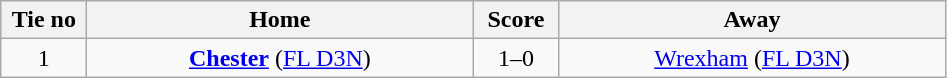<table class="wikitable" style="text-align:center">
<tr>
<th width=50>Tie no</th>
<th width=250>Home</th>
<th width=50>Score</th>
<th width=250>Away</th>
</tr>
<tr>
<td>1</td>
<td><strong><a href='#'>Chester</a></strong> (<a href='#'>FL D3N</a>)</td>
<td>1–0</td>
<td><a href='#'>Wrexham</a> (<a href='#'>FL D3N</a>)</td>
</tr>
</table>
